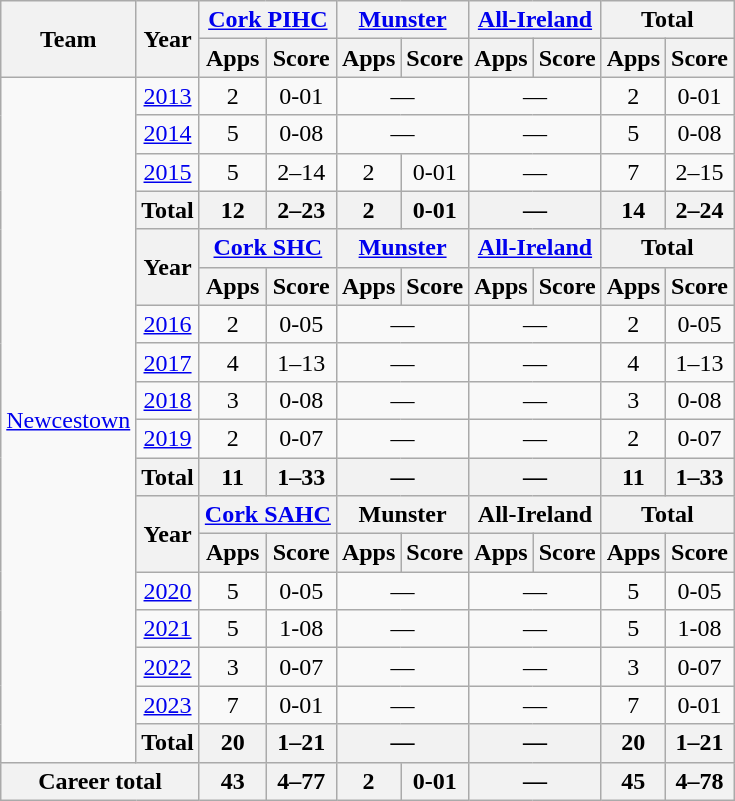<table class="wikitable" style="text-align:center">
<tr>
<th rowspan="2">Team</th>
<th rowspan="2">Year</th>
<th colspan="2"><a href='#'>Cork PIHC</a></th>
<th colspan="2"><a href='#'>Munster</a></th>
<th colspan="2"><a href='#'>All-Ireland</a></th>
<th colspan="2">Total</th>
</tr>
<tr>
<th>Apps</th>
<th>Score</th>
<th>Apps</th>
<th>Score</th>
<th>Apps</th>
<th>Score</th>
<th>Apps</th>
<th>Score</th>
</tr>
<tr>
<td rowspan="18"><a href='#'>Newcestown</a></td>
<td><a href='#'>2013</a></td>
<td>2</td>
<td>0-01</td>
<td colspan=2>—</td>
<td colspan=2>—</td>
<td>2</td>
<td>0-01</td>
</tr>
<tr>
<td><a href='#'>2014</a></td>
<td>5</td>
<td>0-08</td>
<td colspan=2>—</td>
<td colspan=2>—</td>
<td>5</td>
<td>0-08</td>
</tr>
<tr>
<td><a href='#'>2015</a></td>
<td>5</td>
<td>2–14</td>
<td>2</td>
<td>0-01</td>
<td colspan=2>—</td>
<td>7</td>
<td>2–15</td>
</tr>
<tr>
<th>Total</th>
<th>12</th>
<th>2–23</th>
<th>2</th>
<th>0-01</th>
<th colspan=2>—</th>
<th>14</th>
<th>2–24</th>
</tr>
<tr>
<th rowspan=2>Year</th>
<th colspan=2><a href='#'>Cork SHC</a></th>
<th colspan=2><a href='#'>Munster</a></th>
<th colspan=2><a href='#'>All-Ireland</a></th>
<th colspan=2>Total</th>
</tr>
<tr>
<th>Apps</th>
<th>Score</th>
<th>Apps</th>
<th>Score</th>
<th>Apps</th>
<th>Score</th>
<th>Apps</th>
<th>Score</th>
</tr>
<tr>
<td><a href='#'>2016</a></td>
<td>2</td>
<td>0-05</td>
<td colspan=2>—</td>
<td colspan=2>—</td>
<td>2</td>
<td>0-05</td>
</tr>
<tr>
<td><a href='#'>2017</a></td>
<td>4</td>
<td>1–13</td>
<td colspan=2>—</td>
<td colspan=2>—</td>
<td>4</td>
<td>1–13</td>
</tr>
<tr>
<td><a href='#'>2018</a></td>
<td>3</td>
<td>0-08</td>
<td colspan=2>—</td>
<td colspan=2>—</td>
<td>3</td>
<td>0-08</td>
</tr>
<tr>
<td><a href='#'>2019</a></td>
<td>2</td>
<td>0-07</td>
<td colspan=2>—</td>
<td colspan=2>—</td>
<td>2</td>
<td>0-07</td>
</tr>
<tr>
<th>Total</th>
<th>11</th>
<th>1–33</th>
<th colspan=2>—</th>
<th colspan=2>—</th>
<th>11</th>
<th>1–33</th>
</tr>
<tr>
<th rowspan=2>Year</th>
<th colspan=2><a href='#'>Cork SAHC</a></th>
<th colspan=2>Munster</th>
<th colspan=2>All-Ireland</th>
<th colspan=2>Total</th>
</tr>
<tr>
<th>Apps</th>
<th>Score</th>
<th>Apps</th>
<th>Score</th>
<th>Apps</th>
<th>Score</th>
<th>Apps</th>
<th>Score</th>
</tr>
<tr>
<td><a href='#'>2020</a></td>
<td>5</td>
<td>0-05</td>
<td colspan=2>—</td>
<td colspan=2>—</td>
<td>5</td>
<td>0-05</td>
</tr>
<tr>
<td><a href='#'>2021</a></td>
<td>5</td>
<td>1-08</td>
<td colspan=2>—</td>
<td colspan=2>—</td>
<td>5</td>
<td>1-08</td>
</tr>
<tr>
<td><a href='#'>2022</a></td>
<td>3</td>
<td>0-07</td>
<td colspan=2>—</td>
<td colspan=2>—</td>
<td>3</td>
<td>0-07</td>
</tr>
<tr>
<td><a href='#'>2023</a></td>
<td>7</td>
<td>0-01</td>
<td colspan=2>—</td>
<td colspan=2>—</td>
<td>7</td>
<td>0-01</td>
</tr>
<tr>
<th>Total</th>
<th>20</th>
<th>1–21</th>
<th colspan=2>—</th>
<th colspan=2>—</th>
<th>20</th>
<th>1–21</th>
</tr>
<tr>
<th colspan="2">Career total</th>
<th>43</th>
<th>4–77</th>
<th>2</th>
<th>0-01</th>
<th colspan=2>—</th>
<th>45</th>
<th>4–78</th>
</tr>
</table>
